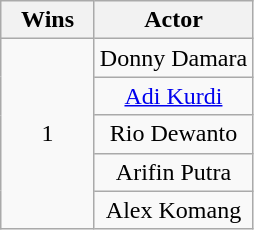<table class="wikitable" style="text-align:center;">
<tr>
<th scope="col" width="55">Wins</th>
<th scope="col" align="center">Actor</th>
</tr>
<tr>
<td rowspan="5">1</td>
<td>Donny Damara</td>
</tr>
<tr>
<td><a href='#'>Adi Kurdi</a></td>
</tr>
<tr>
<td>Rio Dewanto</td>
</tr>
<tr>
<td>Arifin Putra</td>
</tr>
<tr>
<td>Alex Komang</td>
</tr>
</table>
